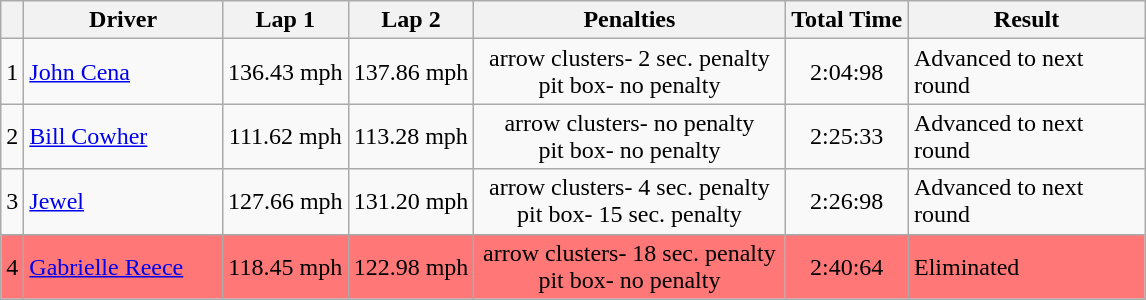<table class = "wikitable">
<tr>
<th style="text-align:center;"></th>
<th style="text-align:center; width:125px;"><strong>Driver</strong></th>
<th style="text-align:center; width:75px;"><strong>Lap 1</strong></th>
<th style="text-align:center; width:75px;"><strong>Lap 2</strong></th>
<th style="text-align:center; width:200px;"><strong>Penalties</strong></th>
<th style="text-align:center; width:75px;"><strong>Total Time</strong></th>
<th style="text-align:center; width:150px;"><strong>Result</strong></th>
</tr>
<tr>
<td>1</td>
<td><a href='#'>John Cena</a></td>
<td style="text-align:center;">136.43 mph</td>
<td style="text-align:center;">137.86 mph</td>
<td style="text-align:center;">arrow clusters- 2 sec. penalty<br>pit box- no penalty</td>
<td style="text-align:center;">2:04:98</td>
<td>Advanced to next round</td>
</tr>
<tr>
<td>2</td>
<td><a href='#'>Bill Cowher</a></td>
<td style="text-align:center;">111.62 mph</td>
<td style="text-align:center;">113.28 mph</td>
<td style="text-align:center;">arrow clusters- no penalty<br>pit box- no penalty</td>
<td style="text-align:center;">2:25:33</td>
<td>Advanced to next round</td>
</tr>
<tr>
<td>3</td>
<td><a href='#'>Jewel</a></td>
<td style="text-align:center;">127.66 mph</td>
<td style="text-align:center;">131.20 mph</td>
<td style="text-align:center;">arrow clusters- 4 sec. penalty<br>pit box- 15 sec. penalty</td>
<td style="text-align:center;">2:26:98</td>
<td>Advanced to next round</td>
</tr>
<tr style="background:#f77;">
<td>4</td>
<td><a href='#'>Gabrielle Reece</a></td>
<td style="text-align:center;">118.45 mph</td>
<td style="text-align:center;">122.98 mph</td>
<td style="text-align:center;">arrow clusters- 18 sec. penalty<br>pit box- no penalty</td>
<td style="text-align:center;">2:40:64</td>
<td>Eliminated</td>
</tr>
</table>
